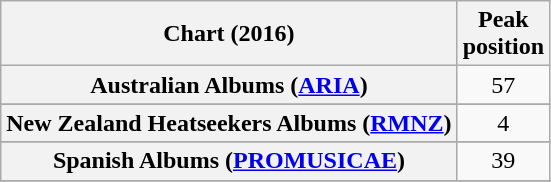<table class="wikitable sortable plainrowheaders" style="text-align:center">
<tr>
<th scope="col">Chart (2016)</th>
<th scope="col">Peak<br> position</th>
</tr>
<tr>
<th scope="row">Australian Albums (<a href='#'>ARIA</a>)</th>
<td>57</td>
</tr>
<tr>
</tr>
<tr>
</tr>
<tr>
</tr>
<tr>
</tr>
<tr>
</tr>
<tr>
</tr>
<tr>
</tr>
<tr>
<th scope="row">New Zealand Heatseekers Albums (<a href='#'>RMNZ</a>)</th>
<td>4</td>
</tr>
<tr>
</tr>
<tr>
<th scope="row">Spanish Albums (<a href='#'>PROMUSICAE</a>)</th>
<td>39</td>
</tr>
<tr>
</tr>
<tr>
</tr>
<tr>
</tr>
</table>
